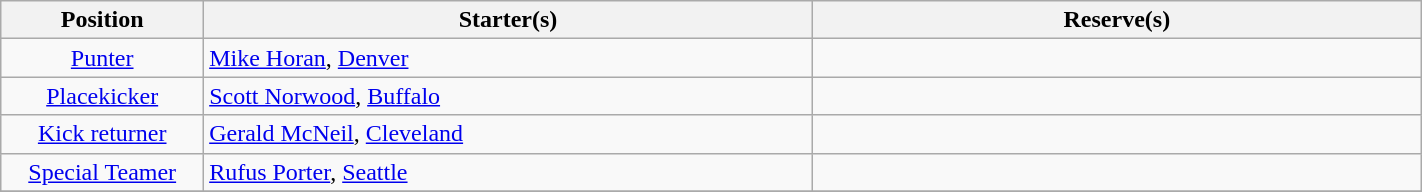<table class="wikitable" width=75%>
<tr>
<th width=10%>Position</th>
<th width=30%>Starter(s)</th>
<th width=30%>Reserve(s)</th>
</tr>
<tr>
<td align=center><a href='#'>Punter</a></td>
<td> <a href='#'>Mike Horan</a>, <a href='#'>Denver</a></td>
<td></td>
</tr>
<tr>
<td align=center><a href='#'>Placekicker</a></td>
<td> <a href='#'>Scott Norwood</a>, <a href='#'>Buffalo</a></td>
<td></td>
</tr>
<tr>
<td align=center><a href='#'>Kick returner</a></td>
<td> <a href='#'>Gerald McNeil</a>, <a href='#'>Cleveland</a></td>
<td></td>
</tr>
<tr>
<td align=center><a href='#'>Special Teamer</a></td>
<td> <a href='#'>Rufus Porter</a>, <a href='#'>Seattle</a></td>
<td></td>
</tr>
<tr>
</tr>
</table>
